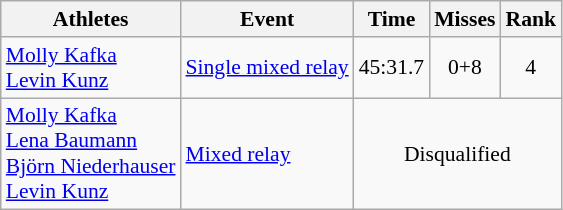<table class="wikitable" style="font-size:90%">
<tr>
<th>Athletes</th>
<th>Event</th>
<th>Time</th>
<th>Misses</th>
<th>Rank</th>
</tr>
<tr align=center>
<td align=left><a href='#'>Molly Kafka</a> <br><a href='#'>Levin Kunz</a></td>
<td align=left><a href='#'>Single mixed relay</a></td>
<td>45:31.7</td>
<td>0+8</td>
<td>4</td>
</tr>
<tr align=center>
<td align=left><a href='#'>Molly Kafka</a> <br><a href='#'>Lena Baumann</a><br><a href='#'>Björn Niederhauser</a><br><a href='#'>Levin Kunz</a></td>
<td align=left><a href='#'>Mixed relay</a></td>
<td colspan=3>Disqualified</td>
</tr>
</table>
